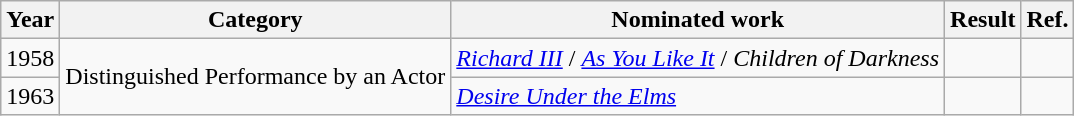<table class="wikitable">
<tr>
<th>Year</th>
<th>Category</th>
<th>Nominated work</th>
<th>Result</th>
<th>Ref.</th>
</tr>
<tr>
<td>1958</td>
<td rowspan="2">Distinguished Performance by an Actor</td>
<td><em><a href='#'>Richard III</a></em> / <em><a href='#'>As You Like It</a></em> / <em>Children of Darkness</em></td>
<td></td>
<td align="center"></td>
</tr>
<tr>
<td>1963</td>
<td><em><a href='#'>Desire Under the Elms</a></em></td>
<td></td>
<td align="center"></td>
</tr>
</table>
